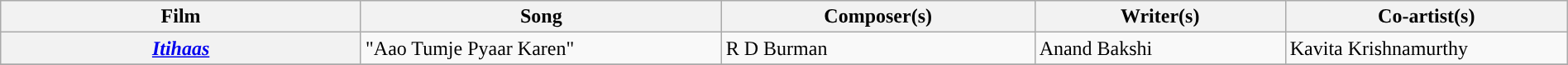<table class="wikitable plainrowheaders" style="width:100%;" textcolor:#000;">
<tr style="background:#b0e0e66;">
<th scope="col" style="width:23%;"><strong>Film</strong></th>
<th scope="col" style="width:23%;"><strong>Song</strong></th>
<th scope="col" style="width:20%;"><strong>Composer(s)</strong></th>
<th scope="col" style="width:16%;"><strong>Writer(s)</strong></th>
<th scope="col" style="width:18%;"><strong>Co-artist(s)</strong></th>
</tr>
<tr>
<th><em><a href='#'>Itihaas</a></em></th>
<td>"Aao Tumje Pyaar Karen"</td>
<td>R D Burman</td>
<td>Anand Bakshi</td>
<td>Kavita Krishnamurthy</td>
</tr>
<tr>
</tr>
</table>
